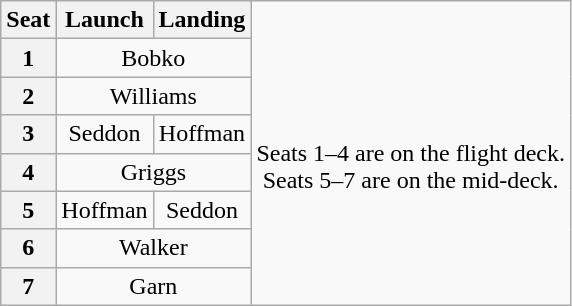<table class="wikitable" style="text-align:center">
<tr>
<th>Seat</th>
<th>Launch</th>
<th>Landing</th>
<td rowspan=8><br>Seats 1–4 are on the flight deck.<br>Seats 5–7 are on the mid-deck.</td>
</tr>
<tr>
<th>1</th>
<td colspan=2>Bobko</td>
</tr>
<tr>
<th>2</th>
<td colspan=2>Williams</td>
</tr>
<tr>
<th>3</th>
<td>Seddon</td>
<td>Hoffman</td>
</tr>
<tr>
<th>4</th>
<td colspan=2>Griggs</td>
</tr>
<tr>
<th>5</th>
<td>Hoffman</td>
<td>Seddon</td>
</tr>
<tr>
<th>6</th>
<td colspan=2>Walker</td>
</tr>
<tr>
<th>7</th>
<td colspan=2>Garn</td>
</tr>
</table>
